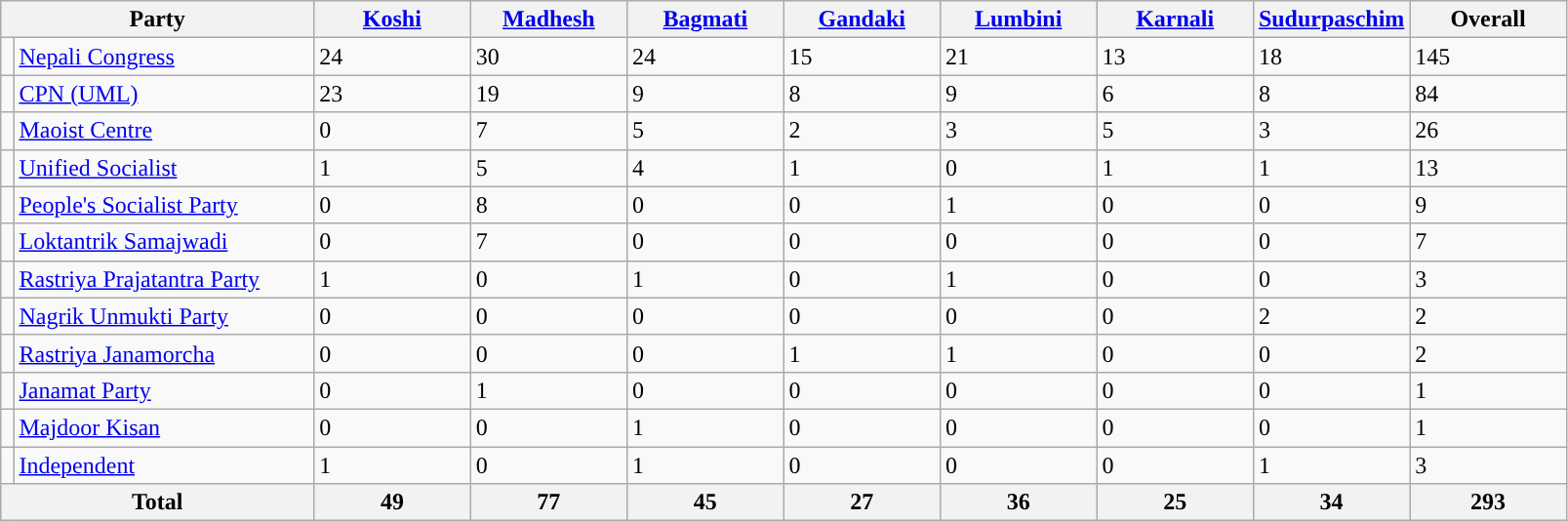<table class="wikitable sortable">
<tr>
<th colspan="2">Party</th>
<th width="10%"><a href='#'>Koshi</a></th>
<th width="10%"><a href='#'>Madhesh</a></th>
<th width="10%"><a href='#'>Bagmati</a></th>
<th width="10%"><a href='#'>Gandaki</a></th>
<th width="10%"><a href='#'>Lumbini</a></th>
<th width="10%"><a href='#'>Karnali</a></th>
<th width="10%"><a href='#'>Sudurpaschim</a></th>
<th width="10%">Overall</th>
</tr>
<tr>
<td style="background-color:"></td>
<td><a href='#'>Nepali Congress</a></td>
<td>24</td>
<td>30</td>
<td>24</td>
<td>15</td>
<td>21</td>
<td>13</td>
<td>18</td>
<td>145</td>
</tr>
<tr>
<td style="background-color:"></td>
<td><a href='#'>CPN (UML)</a></td>
<td>23</td>
<td>19</td>
<td>9</td>
<td>8</td>
<td>9</td>
<td>6</td>
<td>8</td>
<td>84</td>
</tr>
<tr>
<td style="background-color:"></td>
<td><a href='#'>Maoist Centre</a></td>
<td>0</td>
<td>7</td>
<td>5</td>
<td>2</td>
<td>3</td>
<td>5</td>
<td>3</td>
<td>26</td>
</tr>
<tr>
<td style="background-color:"></td>
<td><a href='#'>Unified Socialist</a></td>
<td>1</td>
<td>5</td>
<td>4</td>
<td>1</td>
<td>0</td>
<td>1</td>
<td>1</td>
<td>13</td>
</tr>
<tr>
<td></td>
<td><a href='#'>People's Socialist Party</a></td>
<td>0</td>
<td>8</td>
<td>0</td>
<td>0</td>
<td>1</td>
<td>0</td>
<td>0</td>
<td>9</td>
</tr>
<tr>
<td></td>
<td><a href='#'>Loktantrik Samajwadi</a></td>
<td>0</td>
<td>7</td>
<td>0</td>
<td>0</td>
<td>0</td>
<td>0</td>
<td>0</td>
<td>7</td>
</tr>
<tr>
<td style="background-color:"></td>
<td><a href='#'>Rastriya Prajatantra Party</a></td>
<td>1</td>
<td>0</td>
<td>1</td>
<td>0</td>
<td>1</td>
<td>0</td>
<td>0</td>
<td>3</td>
</tr>
<tr>
<td style="background-color:"></td>
<td><a href='#'>Nagrik Unmukti Party</a></td>
<td>0</td>
<td>0</td>
<td>0</td>
<td>0</td>
<td>0</td>
<td>0</td>
<td>2</td>
<td>2</td>
</tr>
<tr>
<td></td>
<td><a href='#'>Rastriya Janamorcha</a></td>
<td>0</td>
<td>0</td>
<td>0</td>
<td>1</td>
<td>1</td>
<td>0</td>
<td>0</td>
<td>2</td>
</tr>
<tr>
<td style="background-color:"></td>
<td><a href='#'>Janamat Party</a></td>
<td>0</td>
<td>1</td>
<td>0</td>
<td>0</td>
<td>0</td>
<td>0</td>
<td>0</td>
<td>1</td>
</tr>
<tr>
<td style="background-color:"></td>
<td><a href='#'>Majdoor Kisan</a></td>
<td>0</td>
<td>0</td>
<td>1</td>
<td>0</td>
<td>0</td>
<td>0</td>
<td>0</td>
<td>1</td>
</tr>
<tr>
<td style="background-color:"></td>
<td><a href='#'>Independent</a></td>
<td>1</td>
<td>0</td>
<td>1</td>
<td>0</td>
<td>0</td>
<td>0</td>
<td>1</td>
<td>3</td>
</tr>
<tr>
<th colspan="2">Total</th>
<th>49</th>
<th>77</th>
<th>45</th>
<th>27</th>
<th>36</th>
<th>25</th>
<th>34</th>
<th>293</th>
</tr>
</table>
